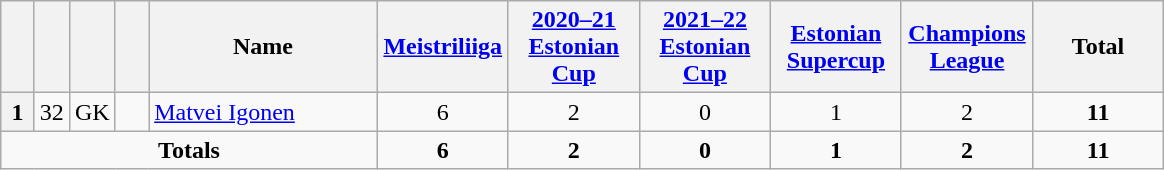<table class="wikitable" style="text-align:center">
<tr>
<th width=15></th>
<th width=15></th>
<th width=15></th>
<th width=15></th>
<th width=145>Name</th>
<th width=80><a href='#'>Meistriliiga</a></th>
<th width=80><a href='#'>2020–21 Estonian Cup</a></th>
<th width=80><a href='#'>2021–22 Estonian Cup</a></th>
<th width=80><a href='#'>Estonian Supercup</a></th>
<th width=80><a href='#'>Champions League</a></th>
<th width=80>Total</th>
</tr>
<tr>
<th rowspan=1>1</th>
<td>32</td>
<td>GK</td>
<td></td>
<td align=left><a href='#'>Matvei Igonen</a></td>
<td>6</td>
<td>2</td>
<td>0</td>
<td>1</td>
<td>2</td>
<td><strong>11</strong></td>
</tr>
<tr>
<td colspan=5><strong>Totals</strong></td>
<td><strong>6</strong></td>
<td><strong>2</strong></td>
<td><strong>0</strong></td>
<td><strong>1</strong></td>
<td><strong>2</strong></td>
<td><strong>11</strong></td>
</tr>
</table>
